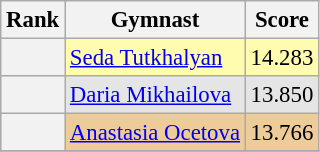<table class="wikitable sortable" style="text-align:center; font-size:95%">
<tr>
<th scope=col>Rank</th>
<th scope=col>Gymnast</th>
<th scope=col>Score</th>
</tr>
<tr bgcolor=fffcaf>
<th scope=row style="text-align:center"></th>
<td align=left><a href='#'>Seda Tutkhalyan</a></td>
<td>14.283</td>
</tr>
<tr bgcolor=e5e5e5>
<th scope=row style="text-align:center"></th>
<td align=left><a href='#'>Daria Mikhailova</a></td>
<td>13.850</td>
</tr>
<tr bgcolor=eecc99>
<th scope=row style="text-align:center"></th>
<td align=left><a href='#'>Anastasia Ocetova</a></td>
<td>13.766</td>
</tr>
<tr>
</tr>
</table>
